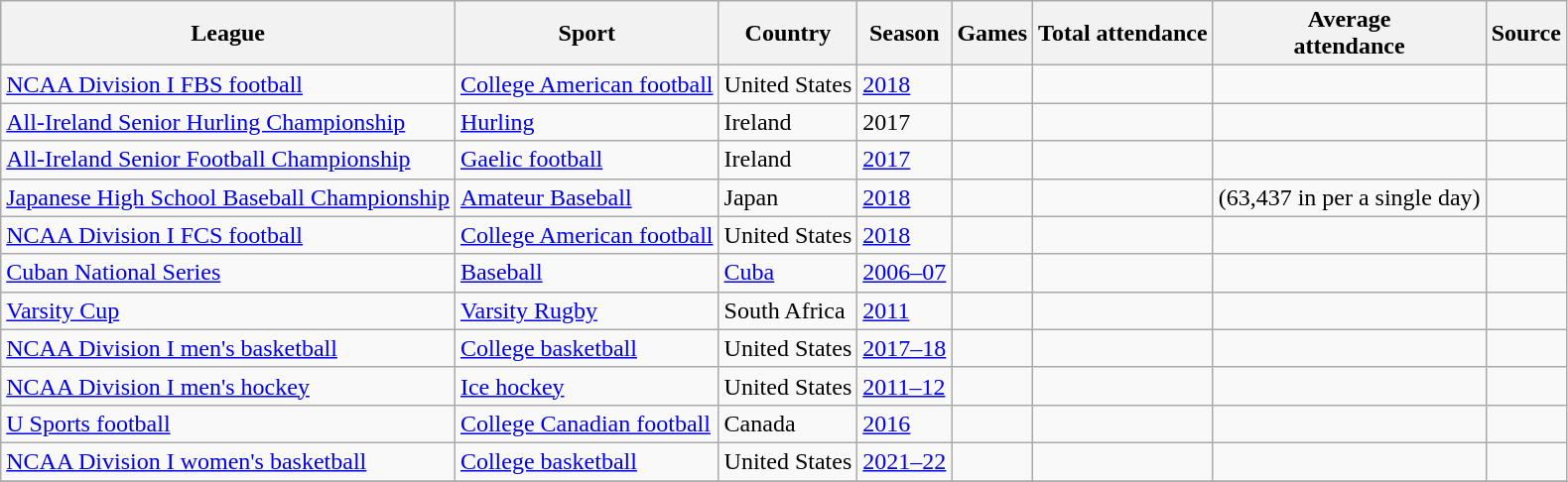<table class="wikitable sortable">
<tr>
<th>League</th>
<th>Sport</th>
<th>Country</th>
<th>Season</th>
<th data-sort-type="number">Games</th>
<th data-sort-type="number">Total attendance</th>
<th data-sort-type="number">Average <br> attendance</th>
<th>Source</th>
</tr>
<tr>
<td><a href='#'>NCAA Division I FBS football</a></td>
<td><a href='#'>College American football</a></td>
<td>United States</td>
<td><a href='#'>2018</a></td>
<td></td>
<td></td>
<td></td>
<td></td>
</tr>
<tr>
<td><a href='#'>All-Ireland Senior Hurling Championship</a></td>
<td><a href='#'>Hurling</a></td>
<td>Ireland</td>
<td>2017</td>
<td></td>
<td></td>
<td></td>
<td></td>
</tr>
<tr>
<td><a href='#'>All-Ireland Senior Football Championship</a></td>
<td><a href='#'>Gaelic football</a></td>
<td>Ireland</td>
<td><a href='#'>2017</a></td>
<td></td>
<td></td>
<td></td>
<td></td>
</tr>
<tr>
<td><a href='#'>Japanese High School Baseball Championship</a></td>
<td><a href='#'>Amateur Baseball</a></td>
<td>Japan</td>
<td><a href='#'>2018</a></td>
<td></td>
<td></td>
<td> (63,437 in per a single day)</td>
<td></td>
</tr>
<tr>
<td><a href='#'>NCAA Division I FCS football</a></td>
<td><a href='#'>College American football</a></td>
<td>United States</td>
<td><a href='#'>2018</a></td>
<td></td>
<td></td>
<td></td>
<td></td>
</tr>
<tr>
<td><a href='#'>Cuban National Series</a></td>
<td><a href='#'>Baseball</a></td>
<td><a href='#'>Cuba</a></td>
<td><a href='#'>2006–07</a></td>
<td></td>
<td></td>
<td></td>
<td></td>
</tr>
<tr>
<td><a href='#'>Varsity Cup</a></td>
<td><a href='#'>Varsity Rugby</a></td>
<td>South Africa</td>
<td><a href='#'>2011</a></td>
<td></td>
<td></td>
<td></td>
<td></td>
</tr>
<tr>
<td><a href='#'>NCAA Division I men's basketball</a></td>
<td><a href='#'>College basketball</a></td>
<td>United States</td>
<td><a href='#'>2017–18</a></td>
<td></td>
<td></td>
<td></td>
<td></td>
</tr>
<tr>
<td><a href='#'>NCAA Division I men's hockey</a></td>
<td><a href='#'>Ice hockey</a></td>
<td>United States</td>
<td><a href='#'>2011–12</a></td>
<td></td>
<td></td>
<td></td>
<td></td>
</tr>
<tr>
<td><a href='#'>U Sports football</a></td>
<td><a href='#'>College Canadian football</a></td>
<td>Canada</td>
<td><a href='#'>2016</a></td>
<td></td>
<td></td>
<td></td>
<td></td>
</tr>
<tr>
<td><a href='#'>NCAA Division I women's basketball</a></td>
<td><a href='#'>College basketball</a></td>
<td>United States</td>
<td><a href='#'>2021–22</a></td>
<td></td>
<td></td>
<td></td>
<td></td>
</tr>
<tr>
</tr>
</table>
